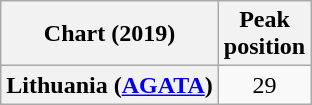<table class="wikitable plainrowheaders" style="text-align:center">
<tr>
<th scope="col">Chart (2019)</th>
<th scope="col">Peak<br>position</th>
</tr>
<tr>
<th scope="row">Lithuania (<a href='#'>AGATA</a>)</th>
<td>29</td>
</tr>
</table>
